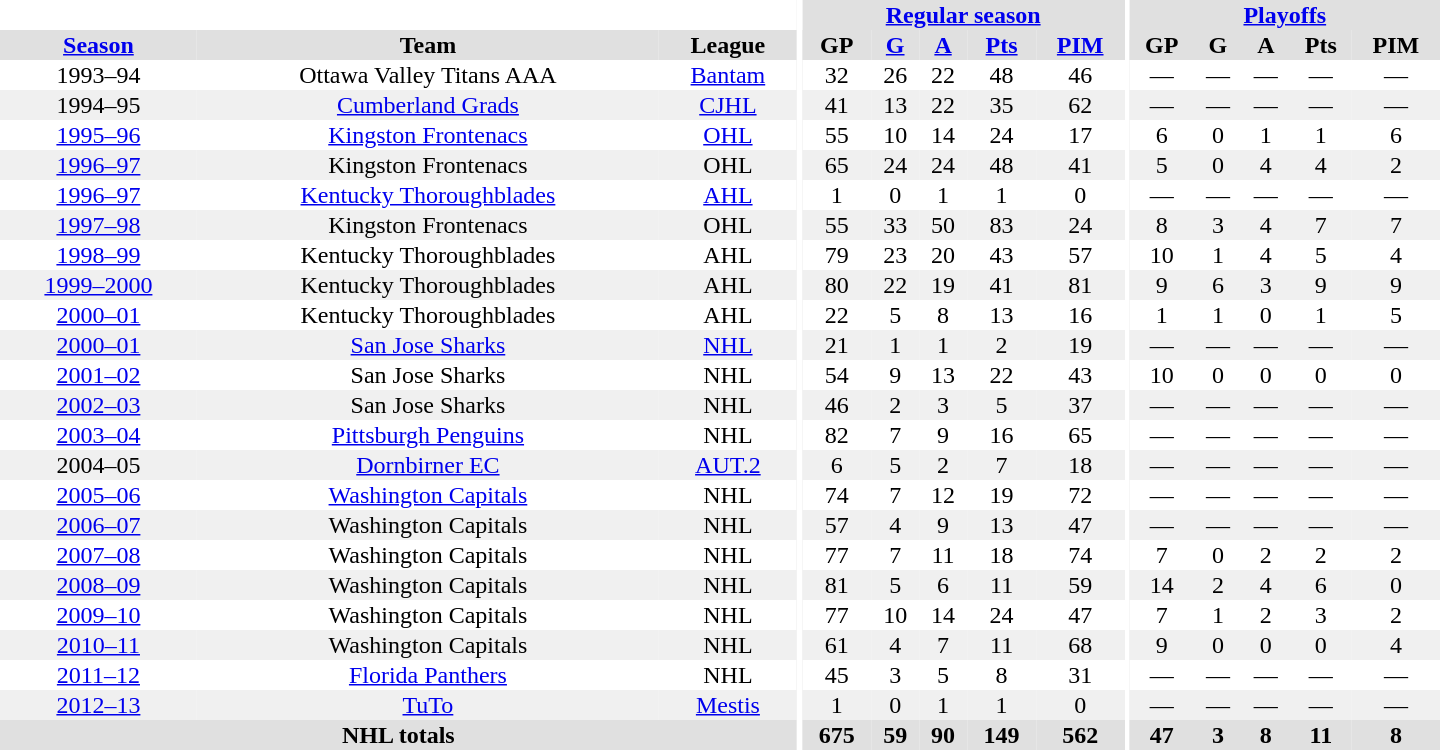<table border="0" cellpadding="1" cellspacing="0" style="text-align:center; width:60em">
<tr bgcolor="#e0e0e0">
<th colspan="3" bgcolor="#ffffff"></th>
<th rowspan="99" bgcolor="#ffffff"></th>
<th colspan="5"><a href='#'>Regular season</a></th>
<th rowspan="99" bgcolor="#ffffff"></th>
<th colspan="5"><a href='#'>Playoffs</a></th>
</tr>
<tr bgcolor="#e0e0e0">
<th><a href='#'>Season</a></th>
<th>Team</th>
<th>League</th>
<th>GP</th>
<th><a href='#'>G</a></th>
<th><a href='#'>A</a></th>
<th><a href='#'>Pts</a></th>
<th><a href='#'>PIM</a></th>
<th>GP</th>
<th>G</th>
<th>A</th>
<th>Pts</th>
<th>PIM</th>
</tr>
<tr>
<td>1993–94</td>
<td>Ottawa Valley Titans AAA</td>
<td><a href='#'>Bantam</a></td>
<td>32</td>
<td>26</td>
<td>22</td>
<td>48</td>
<td>46</td>
<td>—</td>
<td>—</td>
<td>—</td>
<td>—</td>
<td>—</td>
</tr>
<tr bgcolor="#f0f0f0">
<td>1994–95</td>
<td><a href='#'>Cumberland Grads</a></td>
<td><a href='#'>CJHL</a></td>
<td>41</td>
<td>13</td>
<td>22</td>
<td>35</td>
<td>62</td>
<td>—</td>
<td>—</td>
<td>—</td>
<td>—</td>
<td>—</td>
</tr>
<tr>
<td><a href='#'>1995–96</a></td>
<td><a href='#'>Kingston Frontenacs</a></td>
<td><a href='#'>OHL</a></td>
<td>55</td>
<td>10</td>
<td>14</td>
<td>24</td>
<td>17</td>
<td>6</td>
<td>0</td>
<td>1</td>
<td>1</td>
<td>6</td>
</tr>
<tr bgcolor="#f0f0f0">
<td><a href='#'>1996–97</a></td>
<td>Kingston Frontenacs</td>
<td>OHL</td>
<td>65</td>
<td>24</td>
<td>24</td>
<td>48</td>
<td>41</td>
<td>5</td>
<td>0</td>
<td>4</td>
<td>4</td>
<td>2</td>
</tr>
<tr>
<td><a href='#'>1996–97</a></td>
<td><a href='#'>Kentucky Thoroughblades</a></td>
<td><a href='#'>AHL</a></td>
<td>1</td>
<td>0</td>
<td>1</td>
<td>1</td>
<td>0</td>
<td>—</td>
<td>—</td>
<td>—</td>
<td>—</td>
<td>—</td>
</tr>
<tr bgcolor="#f0f0f0">
<td><a href='#'>1997–98</a></td>
<td>Kingston Frontenacs</td>
<td>OHL</td>
<td>55</td>
<td>33</td>
<td>50</td>
<td>83</td>
<td>24</td>
<td>8</td>
<td>3</td>
<td>4</td>
<td>7</td>
<td>7</td>
</tr>
<tr>
<td><a href='#'>1998–99</a></td>
<td>Kentucky Thoroughblades</td>
<td>AHL</td>
<td>79</td>
<td>23</td>
<td>20</td>
<td>43</td>
<td>57</td>
<td>10</td>
<td>1</td>
<td>4</td>
<td>5</td>
<td>4</td>
</tr>
<tr bgcolor="#f0f0f0">
<td><a href='#'>1999–2000</a></td>
<td>Kentucky Thoroughblades</td>
<td>AHL</td>
<td>80</td>
<td>22</td>
<td>19</td>
<td>41</td>
<td>81</td>
<td>9</td>
<td>6</td>
<td>3</td>
<td>9</td>
<td>9</td>
</tr>
<tr>
<td><a href='#'>2000–01</a></td>
<td>Kentucky Thoroughblades</td>
<td>AHL</td>
<td>22</td>
<td>5</td>
<td>8</td>
<td>13</td>
<td>16</td>
<td>1</td>
<td>1</td>
<td>0</td>
<td>1</td>
<td>5</td>
</tr>
<tr bgcolor="#f0f0f0">
<td><a href='#'>2000–01</a></td>
<td><a href='#'>San Jose Sharks</a></td>
<td><a href='#'>NHL</a></td>
<td>21</td>
<td>1</td>
<td>1</td>
<td>2</td>
<td>19</td>
<td>—</td>
<td>—</td>
<td>—</td>
<td>—</td>
<td>—</td>
</tr>
<tr>
<td><a href='#'>2001–02</a></td>
<td>San Jose Sharks</td>
<td>NHL</td>
<td>54</td>
<td>9</td>
<td>13</td>
<td>22</td>
<td>43</td>
<td>10</td>
<td>0</td>
<td>0</td>
<td>0</td>
<td>0</td>
</tr>
<tr bgcolor="#f0f0f0">
<td><a href='#'>2002–03</a></td>
<td>San Jose Sharks</td>
<td>NHL</td>
<td>46</td>
<td>2</td>
<td>3</td>
<td>5</td>
<td>37</td>
<td>—</td>
<td>—</td>
<td>—</td>
<td>—</td>
<td>—</td>
</tr>
<tr>
<td><a href='#'>2003–04</a></td>
<td><a href='#'>Pittsburgh Penguins</a></td>
<td>NHL</td>
<td>82</td>
<td>7</td>
<td>9</td>
<td>16</td>
<td>65</td>
<td>—</td>
<td>—</td>
<td>—</td>
<td>—</td>
<td>—</td>
</tr>
<tr bgcolor="#f0f0f0">
<td>2004–05</td>
<td><a href='#'>Dornbirner EC</a></td>
<td><a href='#'>AUT.2</a></td>
<td>6</td>
<td>5</td>
<td>2</td>
<td>7</td>
<td>18</td>
<td>—</td>
<td>—</td>
<td>—</td>
<td>—</td>
<td>—</td>
</tr>
<tr>
<td><a href='#'>2005–06</a></td>
<td><a href='#'>Washington Capitals</a></td>
<td>NHL</td>
<td>74</td>
<td>7</td>
<td>12</td>
<td>19</td>
<td>72</td>
<td>—</td>
<td>—</td>
<td>—</td>
<td>—</td>
<td>—</td>
</tr>
<tr bgcolor="#f0f0f0">
<td><a href='#'>2006–07</a></td>
<td>Washington Capitals</td>
<td>NHL</td>
<td>57</td>
<td>4</td>
<td>9</td>
<td>13</td>
<td>47</td>
<td>—</td>
<td>—</td>
<td>—</td>
<td>—</td>
<td>—</td>
</tr>
<tr>
<td><a href='#'>2007–08</a></td>
<td>Washington Capitals</td>
<td>NHL</td>
<td>77</td>
<td>7</td>
<td>11</td>
<td>18</td>
<td>74</td>
<td>7</td>
<td>0</td>
<td>2</td>
<td>2</td>
<td>2</td>
</tr>
<tr bgcolor="#f0f0f0">
<td><a href='#'>2008–09</a></td>
<td>Washington Capitals</td>
<td>NHL</td>
<td>81</td>
<td>5</td>
<td>6</td>
<td>11</td>
<td>59</td>
<td>14</td>
<td>2</td>
<td>4</td>
<td>6</td>
<td>0</td>
</tr>
<tr>
<td><a href='#'>2009–10</a></td>
<td>Washington Capitals</td>
<td>NHL</td>
<td>77</td>
<td>10</td>
<td>14</td>
<td>24</td>
<td>47</td>
<td>7</td>
<td>1</td>
<td>2</td>
<td>3</td>
<td>2</td>
</tr>
<tr bgcolor="#f0f0f0">
<td><a href='#'>2010–11</a></td>
<td>Washington Capitals</td>
<td>NHL</td>
<td>61</td>
<td>4</td>
<td>7</td>
<td>11</td>
<td>68</td>
<td>9</td>
<td>0</td>
<td>0</td>
<td>0</td>
<td>4</td>
</tr>
<tr>
<td><a href='#'>2011–12</a></td>
<td><a href='#'>Florida Panthers</a></td>
<td>NHL</td>
<td>45</td>
<td>3</td>
<td>5</td>
<td>8</td>
<td>31</td>
<td>—</td>
<td>—</td>
<td>—</td>
<td>—</td>
<td>—</td>
</tr>
<tr bgcolor="#f0f0f0">
<td><a href='#'>2012–13</a></td>
<td><a href='#'>TuTo</a></td>
<td><a href='#'>Mestis</a></td>
<td>1</td>
<td>0</td>
<td>1</td>
<td>1</td>
<td>0</td>
<td>—</td>
<td>—</td>
<td>—</td>
<td>—</td>
<td>—</td>
</tr>
<tr bgcolor="#e0e0e0">
<th colspan="3">NHL totals</th>
<th>675</th>
<th>59</th>
<th>90</th>
<th>149</th>
<th>562</th>
<th>47</th>
<th>3</th>
<th>8</th>
<th>11</th>
<th>8</th>
</tr>
</table>
